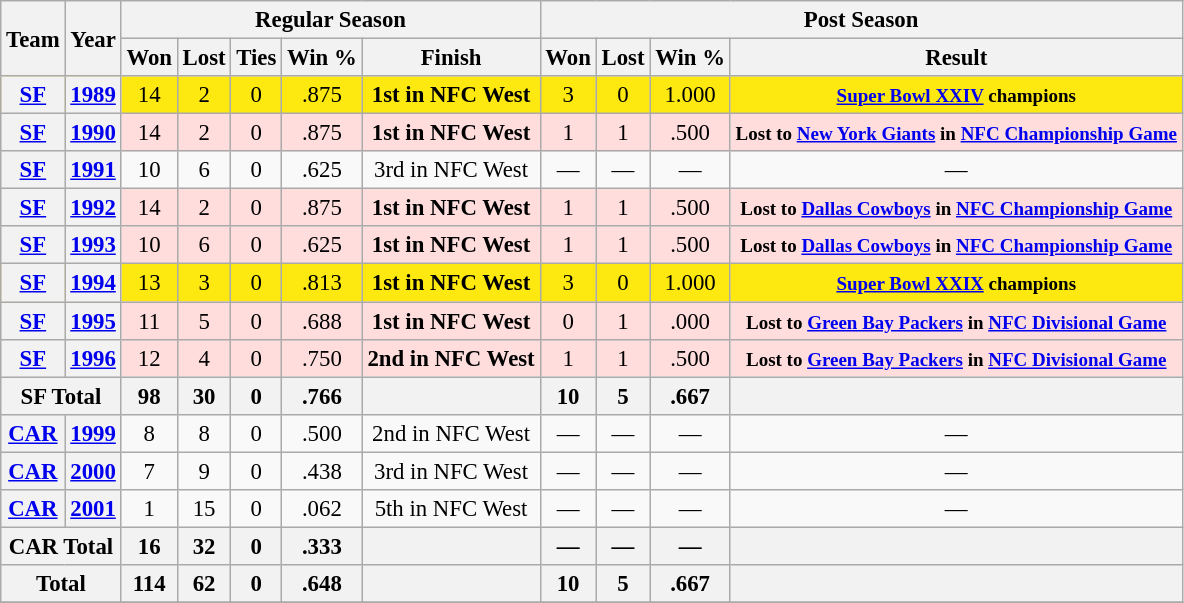<table class="wikitable" style="font-size: 95%; text-align:center;">
<tr>
<th rowspan="2">Team</th>
<th rowspan="2">Year</th>
<th colspan="5">Regular Season</th>
<th colspan="4">Post Season</th>
</tr>
<tr>
<th>Won</th>
<th>Lost</th>
<th>Ties</th>
<th>Win %</th>
<th>Finish</th>
<th>Won</th>
<th>Lost</th>
<th>Win %</th>
<th>Result</th>
</tr>
<tr ! style="background:#fde910;">
<th><a href='#'>SF</a></th>
<th><a href='#'>1989</a></th>
<td>14</td>
<td>2</td>
<td>0</td>
<td>.875</td>
<td><strong>1st in NFC West</strong></td>
<td>3</td>
<td>0</td>
<td>1.000</td>
<td><small><strong><a href='#'>Super Bowl XXIV</a> champions</strong></small></td>
</tr>
<tr ! style="background:#fdd;">
<th><a href='#'>SF</a></th>
<th><a href='#'>1990</a></th>
<td>14</td>
<td>2</td>
<td>0</td>
<td>.875</td>
<td><strong>1st in NFC West</strong></td>
<td>1</td>
<td>1</td>
<td>.500</td>
<td><small><strong>Lost to <a href='#'>New York Giants</a> in <a href='#'>NFC Championship Game</a></strong></small></td>
</tr>
<tr>
<th><a href='#'>SF</a></th>
<th><a href='#'>1991</a></th>
<td>10</td>
<td>6</td>
<td>0</td>
<td>.625</td>
<td>3rd in NFC West</td>
<td>—</td>
<td>—</td>
<td>—</td>
<td>—</td>
</tr>
<tr ! style="background:#fdd;">
<th><a href='#'>SF</a></th>
<th><a href='#'>1992</a></th>
<td>14</td>
<td>2</td>
<td>0</td>
<td>.875</td>
<td><strong>1st in NFC West</strong></td>
<td>1</td>
<td>1</td>
<td>.500</td>
<td><small><strong>Lost to <a href='#'>Dallas Cowboys</a> in <a href='#'>NFC Championship Game</a></strong></small></td>
</tr>
<tr ! style="background:#fdd;">
<th><a href='#'>SF</a></th>
<th><a href='#'>1993</a></th>
<td>10</td>
<td>6</td>
<td>0</td>
<td>.625</td>
<td><strong>1st in NFC West</strong></td>
<td>1</td>
<td>1</td>
<td>.500</td>
<td><small><strong>Lost to <a href='#'>Dallas Cowboys</a> in <a href='#'>NFC Championship Game</a></strong></small></td>
</tr>
<tr ! style="background:#fde910;">
<th><a href='#'>SF</a></th>
<th><a href='#'>1994</a></th>
<td>13</td>
<td>3</td>
<td>0</td>
<td>.813</td>
<td><strong>1st in NFC West</strong></td>
<td>3</td>
<td>0</td>
<td>1.000</td>
<td><small><strong><a href='#'>Super Bowl XXIX</a> champions</strong></small></td>
</tr>
<tr ! style="background:#fdd;">
<th><a href='#'>SF</a></th>
<th><a href='#'>1995</a></th>
<td>11</td>
<td>5</td>
<td>0</td>
<td>.688</td>
<td><strong>1st in NFC West</strong></td>
<td>0</td>
<td>1</td>
<td>.000</td>
<td><small><strong>Lost to <a href='#'>Green Bay Packers</a> in <a href='#'>NFC Divisional Game</a></strong></small></td>
</tr>
<tr ! style="background:#fdd;">
<th><a href='#'>SF</a></th>
<th><a href='#'>1996</a></th>
<td>12</td>
<td>4</td>
<td>0</td>
<td>.750</td>
<td><strong>2nd in NFC West</strong></td>
<td>1</td>
<td>1</td>
<td>.500</td>
<td><small><strong>Lost to <a href='#'>Green Bay Packers</a> in <a href='#'>NFC Divisional Game</a></strong></small></td>
</tr>
<tr>
<th colspan="2">SF Total</th>
<th>98</th>
<th>30</th>
<th>0</th>
<th>.766</th>
<th></th>
<th>10</th>
<th>5</th>
<th>.667</th>
<th></th>
</tr>
<tr>
<th><a href='#'>CAR</a></th>
<th><a href='#'>1999</a></th>
<td>8</td>
<td>8</td>
<td>0</td>
<td>.500</td>
<td>2nd in NFC West</td>
<td>—</td>
<td>—</td>
<td>—</td>
<td>—</td>
</tr>
<tr>
<th><a href='#'>CAR</a></th>
<th><a href='#'>2000</a></th>
<td>7</td>
<td>9</td>
<td>0</td>
<td>.438</td>
<td>3rd in NFC West</td>
<td>—</td>
<td>—</td>
<td>—</td>
<td>—</td>
</tr>
<tr>
<th><a href='#'>CAR</a></th>
<th><a href='#'>2001</a></th>
<td>1</td>
<td>15</td>
<td>0</td>
<td>.062</td>
<td>5th in NFC West</td>
<td>—</td>
<td>—</td>
<td>—</td>
<td>—</td>
</tr>
<tr>
<th colspan="2">CAR Total</th>
<th>16</th>
<th>32</th>
<th>0</th>
<th>.333</th>
<th></th>
<th>—</th>
<th>—</th>
<th>—</th>
<th></th>
</tr>
<tr>
<th colspan="2">Total </th>
<th>114</th>
<th>62</th>
<th>0</th>
<th>.648</th>
<th></th>
<th>10</th>
<th>5</th>
<th>.667</th>
<th></th>
</tr>
<tr>
</tr>
</table>
